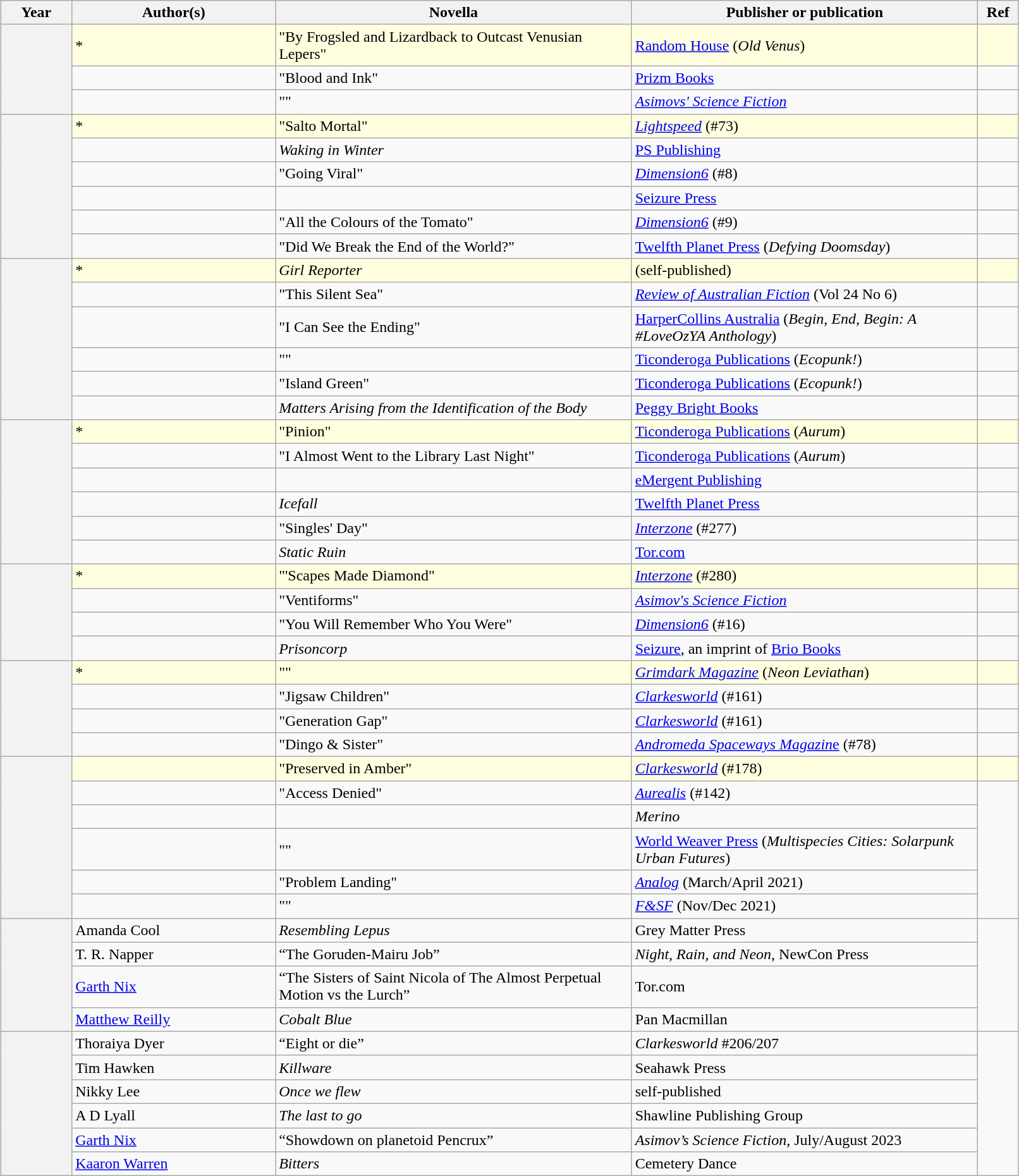<table class="sortable wikitable" width="85%" cellpadding="5" style="margin: 1em auto 1em auto">
<tr>
<th width="7%">Year</th>
<th width="20%">Author(s)</th>
<th width="35%">Novella</th>
<th width="34%">Publisher or publication</th>
<th width="4%" class="unsortable">Ref</th>
</tr>
<tr style="background:lightyellow;">
<th rowspan="3" align="center"></th>
<td>*</td>
<td>"By Frogsled and Lizardback to Outcast Venusian Lepers"</td>
<td><a href='#'>Random House</a> (<em>Old Venus</em>)</td>
<td></td>
</tr>
<tr>
<td></td>
<td>"Blood and Ink"</td>
<td><a href='#'>Prizm Books</a></td>
<td></td>
</tr>
<tr>
<td></td>
<td>""</td>
<td><em><a href='#'>Asimovs' Science Fiction</a></em></td>
<td></td>
</tr>
<tr style="background:lightyellow;">
<th rowspan="6" align="center"></th>
<td>*</td>
<td>"Salto Mortal"</td>
<td><em><a href='#'>Lightspeed</a></em> (#73)</td>
<td></td>
</tr>
<tr>
<td></td>
<td><em>Waking in Winter</em></td>
<td><a href='#'>PS Publishing</a></td>
<td></td>
</tr>
<tr>
<td></td>
<td>"Going Viral"</td>
<td><em><a href='#'>Dimension6</a></em> (#8)</td>
<td></td>
</tr>
<tr>
<td></td>
<td><em></em></td>
<td><a href='#'>Seizure Press</a></td>
<td></td>
</tr>
<tr>
<td></td>
<td>"All the Colours of the Tomato"</td>
<td><em><a href='#'>Dimension6</a></em> (#9)</td>
<td></td>
</tr>
<tr>
<td></td>
<td>"Did We Break the End of the World?"</td>
<td><a href='#'>Twelfth Planet Press</a> (<em>Defying Doomsday</em>)</td>
<td></td>
</tr>
<tr style="background:lightyellow;">
<th rowspan="6" align="center"></th>
<td>*</td>
<td><em>Girl Reporter</em></td>
<td>(self-published)</td>
<td></td>
</tr>
<tr>
<td></td>
<td>"This Silent Sea"</td>
<td><em><a href='#'>Review of Australian Fiction</a></em> (Vol 24 No 6)</td>
<td></td>
</tr>
<tr>
<td></td>
<td>"I Can See the Ending"</td>
<td><a href='#'>HarperCollins Australia</a> (<em>Begin, End, Begin: A #LoveOzYA Anthology</em>)</td>
<td></td>
</tr>
<tr>
<td></td>
<td>""</td>
<td><a href='#'>Ticonderoga Publications</a> (<em>Ecopunk!</em>)</td>
<td></td>
</tr>
<tr>
<td></td>
<td>"Island Green"</td>
<td><a href='#'>Ticonderoga Publications</a> (<em>Ecopunk!</em>)</td>
<td></td>
</tr>
<tr>
<td></td>
<td><em>Matters Arising from the Identification of the Body</em></td>
<td><a href='#'>Peggy Bright Books</a></td>
<td></td>
</tr>
<tr style="background:lightyellow;">
<th rowspan="6" align="center"></th>
<td>*</td>
<td>"Pinion"</td>
<td><a href='#'>Ticonderoga Publications</a> (<em>Aurum</em>)</td>
<td></td>
</tr>
<tr>
<td></td>
<td>"I Almost Went to the Library Last Night"</td>
<td><a href='#'>Ticonderoga Publications</a> (<em>Aurum</em>)</td>
<td></td>
</tr>
<tr>
<td></td>
<td><em></em></td>
<td><a href='#'>eMergent Publishing</a></td>
<td></td>
</tr>
<tr>
<td></td>
<td><em>Icefall</em></td>
<td><a href='#'>Twelfth Planet Press</a></td>
<td></td>
</tr>
<tr>
<td></td>
<td>"Singles' Day"</td>
<td><em><a href='#'>Interzone</a></em> (#277)</td>
<td></td>
</tr>
<tr>
<td></td>
<td><em>Static Ruin</em></td>
<td><a href='#'>Tor.com</a></td>
<td></td>
</tr>
<tr style="background:lightyellow;">
<th rowspan="4" align="center"></th>
<td>*</td>
<td>"'Scapes Made Diamond"</td>
<td><em><a href='#'>Interzone</a></em> (#280)</td>
<td></td>
</tr>
<tr>
<td></td>
<td>"Ventiforms"</td>
<td><em><a href='#'>Asimov's Science Fiction</a></em></td>
<td></td>
</tr>
<tr>
<td></td>
<td>"You Will Remember Who You Were"</td>
<td><em><a href='#'>Dimension6</a></em> (#16)</td>
<td></td>
</tr>
<tr>
<td></td>
<td><em>Prisoncorp</em></td>
<td><a href='#'>Seizure</a>, an imprint of <a href='#'>Brio Books</a></td>
<td></td>
</tr>
<tr style="background:lightyellow;">
<th rowspan="4" align="center"></th>
<td>*</td>
<td>""</td>
<td><em><a href='#'>Grimdark Magazine</a></em> (<em>Neon Leviathan</em>)</td>
<td></td>
</tr>
<tr>
<td></td>
<td>"Jigsaw Children"</td>
<td><em><a href='#'>Clarkesworld</a></em> (#161)</td>
<td></td>
</tr>
<tr>
<td></td>
<td>"Generation Gap"</td>
<td><em><a href='#'>Clarkesworld</a></em> (#161)</td>
<td></td>
</tr>
<tr>
<td></td>
<td>"Dingo & Sister"</td>
<td><a href='#'><em>Andromeda Spaceways Magazin</em>e</a> (#78)</td>
<td></td>
</tr>
<tr style="background:lightyellow;">
<th rowspan="6"></th>
<td></td>
<td>"Preserved in Amber"</td>
<td><em><a href='#'>Clarkesworld</a></em> (#178)</td>
<td></td>
</tr>
<tr>
<td></td>
<td>"Access Denied"</td>
<td><em><a href='#'>Aurealis</a></em> (#142)</td>
<td rowspan="5"></td>
</tr>
<tr>
<td></td>
<td></td>
<td><em>Merino</em></td>
</tr>
<tr>
<td></td>
<td>""</td>
<td><a href='#'>World Weaver Press</a> (<em>Multispecies Cities: Solarpunk Urban Futures</em>)</td>
</tr>
<tr>
<td></td>
<td>"Problem Landing"</td>
<td><em><a href='#'>Analog</a></em> (March/April 2021)</td>
</tr>
<tr>
<td></td>
<td>""</td>
<td><em><a href='#'>F&SF</a></em> (Nov/Dec 2021)</td>
</tr>
<tr>
<th rowspan="4"></th>
<td>Amanda Cool</td>
<td><em>Resembling Lepus</em></td>
<td>Grey Matter Press</td>
<td rowspan="4"></td>
</tr>
<tr>
<td>T. R. Napper</td>
<td>“The Goruden-Mairu Job”</td>
<td><em>Night, Rain, and Neon</em>, NewCon Press</td>
</tr>
<tr>
<td><a href='#'>Garth Nix</a></td>
<td>“The Sisters of Saint Nicola of The Almost Perpetual Motion vs the Lurch”</td>
<td>Tor.com</td>
</tr>
<tr>
<td><a href='#'>Matthew Reilly</a></td>
<td><em>Cobalt Blue</em></td>
<td>Pan Macmillan</td>
</tr>
<tr>
<th rowspan="6"></th>
<td>Thoraiya Dyer</td>
<td>“Eight or die”</td>
<td><em>Clarkesworld</em> #206/207</td>
<td rowspan="6"></td>
</tr>
<tr>
<td>Tim Hawken</td>
<td><em>Killware</em></td>
<td>Seahawk Press</td>
</tr>
<tr>
<td>Nikky Lee</td>
<td><em>Once we flew</em></td>
<td>self-published</td>
</tr>
<tr>
<td>A D Lyall</td>
<td><em>The last to go</em></td>
<td>Shawline Publishing Group</td>
</tr>
<tr>
<td><a href='#'>Garth Nix</a></td>
<td>“Showdown on planetoid Pencrux”</td>
<td><em>Asimov’s Science Fiction</em>, July/August 2023</td>
</tr>
<tr>
<td><a href='#'>Kaaron Warren</a></td>
<td><em>Bitters</em></td>
<td>Cemetery Dance</td>
</tr>
</table>
